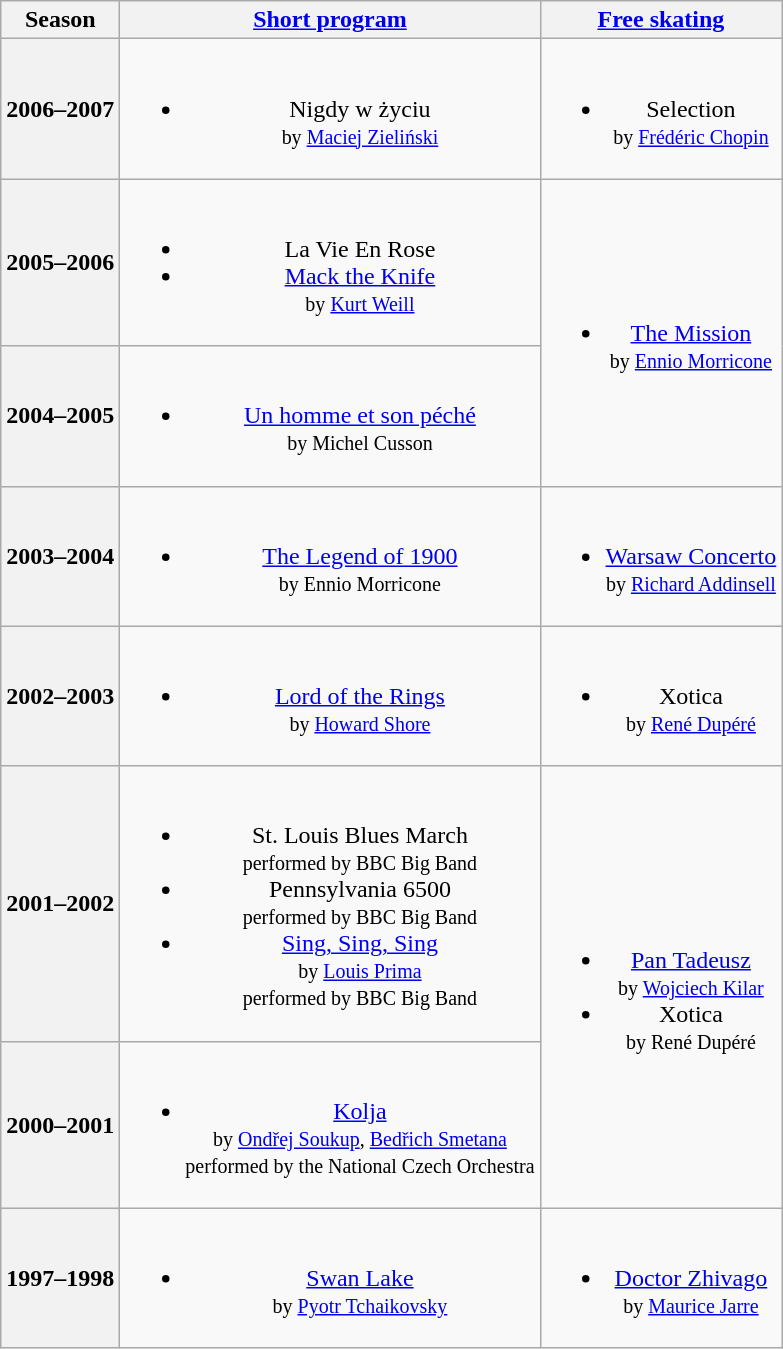<table class="wikitable" style="text-align:center">
<tr>
<th>Season</th>
<th><a href='#'>Short program</a></th>
<th><a href='#'>Free skating</a></th>
</tr>
<tr>
<th>2006–2007 <br> </th>
<td><br><ul><li>Nigdy w życiu <br><small> by <a href='#'>Maciej Zieliński</a> </small></li></ul></td>
<td><br><ul><li>Selection <br><small> by <a href='#'>Frédéric Chopin</a> </small></li></ul></td>
</tr>
<tr>
<th>2005–2006 <br> </th>
<td><br><ul><li>La Vie En Rose</li><li><a href='#'>Mack the Knife</a> <br><small> by <a href='#'>Kurt Weill</a> </small></li></ul></td>
<td rowspan=2><br><ul><li><a href='#'>The Mission</a> <br><small> by <a href='#'>Ennio Morricone</a> </small></li></ul></td>
</tr>
<tr>
<th>2004–2005 <br> </th>
<td><br><ul><li><a href='#'>Un homme et son péché</a> <br><small> by Michel Cusson </small></li></ul></td>
</tr>
<tr>
<th>2003–2004 <br> </th>
<td><br><ul><li><a href='#'>The Legend of 1900</a> <br><small> by Ennio Morricone </small></li></ul></td>
<td><br><ul><li><a href='#'>Warsaw Concerto</a> <br><small> by <a href='#'>Richard Addinsell</a> </small></li></ul></td>
</tr>
<tr>
<th>2002–2003 <br> </th>
<td><br><ul><li><a href='#'>Lord of the Rings</a> <br><small> by <a href='#'>Howard Shore</a> </small></li></ul></td>
<td><br><ul><li>Xotica <br><small> by <a href='#'>René Dupéré</a> </small></li></ul></td>
</tr>
<tr>
<th>2001–2002 <br> </th>
<td><br><ul><li>St. Louis Blues March <br><small> performed by BBC Big Band </small></li><li>Pennsylvania 6500 <br><small> performed by BBC Big Band </small></li><li><a href='#'>Sing, Sing, Sing</a> <br><small> by <a href='#'>Louis Prima</a> <br> performed by BBC Big Band </small></li></ul></td>
<td rowspan=2><br><ul><li><a href='#'>Pan Tadeusz</a> <br><small> by <a href='#'>Wojciech Kilar</a> </small></li><li>Xotica <br><small> by René Dupéré </small></li></ul></td>
</tr>
<tr>
<th>2000–2001 <br> </th>
<td><br><ul><li><a href='#'>Kolja</a> <br><small> by <a href='#'>Ondřej Soukup</a>, <a href='#'>Bedřich Smetana</a> <br> performed by the National Czech Orchestra </small></li></ul></td>
</tr>
<tr>
<th>1997–1998 <br> </th>
<td><br><ul><li><a href='#'>Swan Lake</a> <br><small> by <a href='#'>Pyotr Tchaikovsky</a> </small></li></ul></td>
<td><br><ul><li><a href='#'>Doctor Zhivago</a> <br><small> by <a href='#'>Maurice Jarre</a> </small></li></ul></td>
</tr>
</table>
